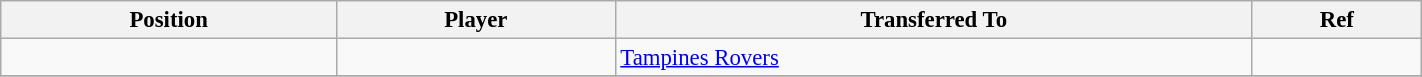<table class="wikitable sortable" style="width:75%; text-align:center; font-size:95%; text-align:left;">
<tr>
<th><strong>Position</strong></th>
<th><strong>Player</strong></th>
<th><strong>Transferred To</strong></th>
<th><strong>Ref</strong></th>
</tr>
<tr>
<td></td>
<td></td>
<td> <a href='#'>Tampines Rovers</a></td>
<td></td>
</tr>
<tr>
</tr>
</table>
